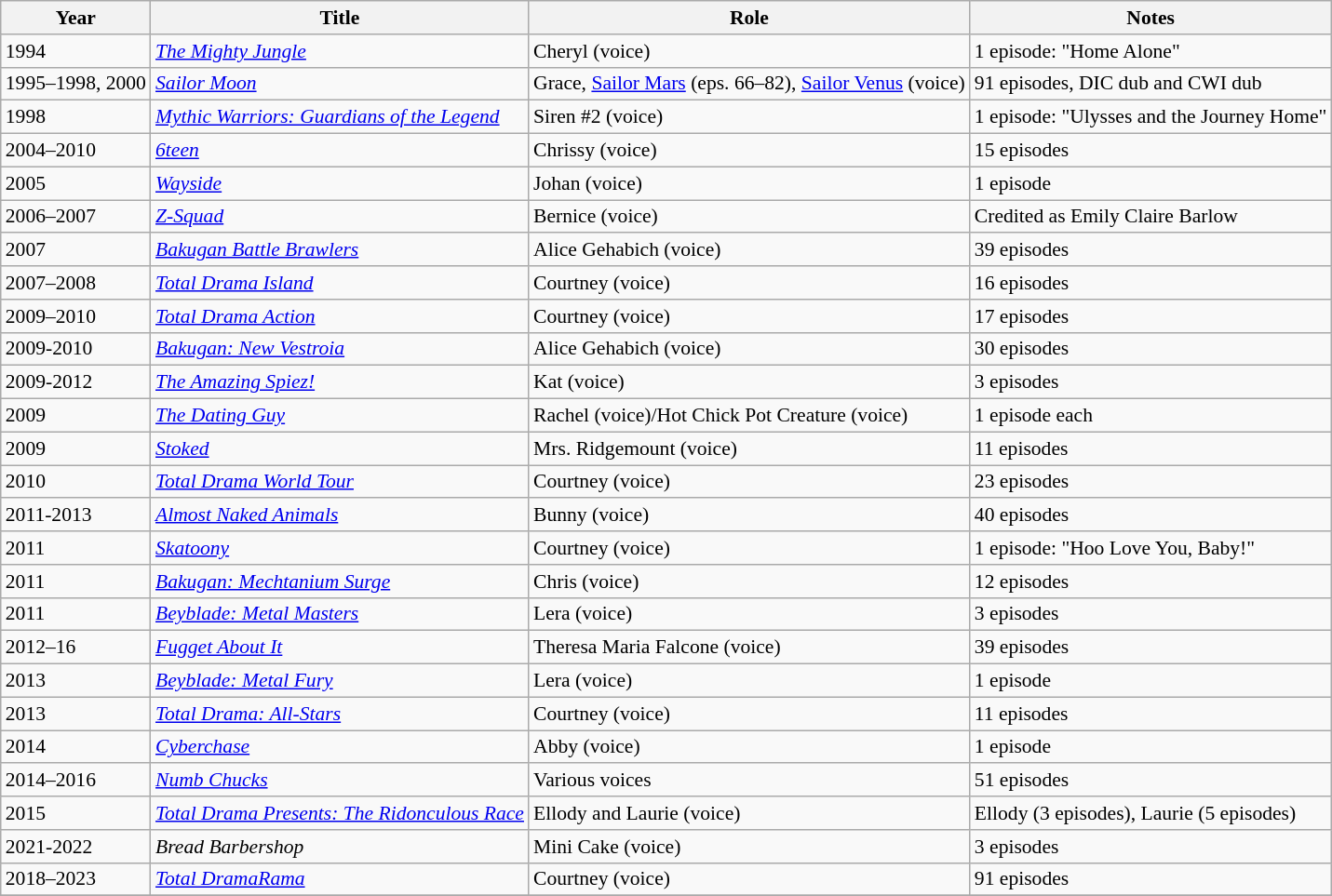<table class="wikitable sortable" style="font-size:90%">
<tr align="cenyoyoauggiey" rules>
<th>Year</th>
<th>Title</th>
<th>Role</th>
<th class="unsortable">Notes</th>
</tr>
<tr>
<td>1994</td>
<td data-sort-value="Mighty Jungle, The"><em><a href='#'>The Mighty Jungle</a></em></td>
<td>Cheryl (voice)</td>
<td>1 episode: "Home Alone"</td>
</tr>
<tr>
<td>1995–1998, 2000</td>
<td><em><a href='#'>Sailor Moon</a></em></td>
<td>Grace, <a href='#'>Sailor Mars</a> (eps. 66–82), <a href='#'>Sailor Venus</a> (voice)</td>
<td>91 episodes, DIC dub and CWI dub</td>
</tr>
<tr>
<td>1998</td>
<td><em><a href='#'>Mythic Warriors: Guardians of the Legend</a></em></td>
<td>Siren #2 (voice)</td>
<td>1 episode: "Ulysses and the Journey Home"</td>
</tr>
<tr>
<td>2004–2010</td>
<td><em><a href='#'>6teen</a></em></td>
<td>Chrissy (voice)</td>
<td>15 episodes</td>
</tr>
<tr>
<td>2005</td>
<td><em><a href='#'>Wayside</a></em></td>
<td>Johan (voice)</td>
<td>1 episode</td>
</tr>
<tr>
<td>2006–2007</td>
<td><em><a href='#'>Z-Squad</a></em></td>
<td>Bernice (voice)</td>
<td>Credited as Emily Claire Barlow</td>
</tr>
<tr>
<td>2007</td>
<td><em><a href='#'>Bakugan Battle Brawlers</a></em></td>
<td>Alice Gehabich (voice)</td>
<td>39 episodes</td>
</tr>
<tr>
<td>2007–2008</td>
<td><em><a href='#'>Total Drama Island</a></em></td>
<td>Courtney (voice)</td>
<td>16 episodes</td>
</tr>
<tr>
<td>2009–2010</td>
<td><em><a href='#'>Total Drama Action</a></em></td>
<td>Courtney (voice)</td>
<td>17 episodes</td>
</tr>
<tr>
<td>2009-2010</td>
<td><em><a href='#'>Bakugan: New Vestroia</a></em></td>
<td>Alice Gehabich (voice)</td>
<td>30 episodes</td>
</tr>
<tr>
<td>2009-2012</td>
<td data-sort-value="Amazing Spiez!, The"><em><a href='#'>The Amazing Spiez!</a></em></td>
<td>Kat (voice)</td>
<td>3 episodes</td>
</tr>
<tr>
<td>2009</td>
<td data-sort-value="Dating Guy, The"><em><a href='#'>The Dating Guy</a></em></td>
<td>Rachel (voice)/Hot Chick Pot Creature (voice)</td>
<td>1 episode each</td>
</tr>
<tr>
<td>2009</td>
<td><em><a href='#'>Stoked</a></em></td>
<td>Mrs. Ridgemount (voice)</td>
<td>11 episodes</td>
</tr>
<tr>
<td>2010</td>
<td><em><a href='#'>Total Drama World Tour</a></em></td>
<td>Courtney (voice)</td>
<td>23 episodes</td>
</tr>
<tr>
<td>2011-2013</td>
<td><em><a href='#'>Almost Naked Animals</a></em></td>
<td>Bunny (voice)</td>
<td>40 episodes</td>
</tr>
<tr>
<td>2011</td>
<td><em><a href='#'>Skatoony</a></em></td>
<td>Courtney (voice)</td>
<td>1 episode: "Hoo Love You, Baby!"</td>
</tr>
<tr>
<td>2011</td>
<td><em><a href='#'>Bakugan: Mechtanium Surge</a></em></td>
<td>Chris (voice)</td>
<td>12 episodes</td>
</tr>
<tr>
<td>2011</td>
<td><em><a href='#'>Beyblade: Metal Masters</a></em></td>
<td>Lera (voice)</td>
<td>3 episodes</td>
</tr>
<tr>
<td>2012–16</td>
<td><em><a href='#'>Fugget About It</a></em></td>
<td>Theresa Maria Falcone (voice)</td>
<td>39 episodes</td>
</tr>
<tr>
<td>2013</td>
<td><em><a href='#'>Beyblade: Metal Fury</a></em></td>
<td>Lera (voice)</td>
<td>1 episode</td>
</tr>
<tr>
<td>2013</td>
<td><em><a href='#'>Total Drama: All-Stars</a></em></td>
<td>Courtney (voice)</td>
<td>11 episodes</td>
</tr>
<tr>
<td>2014</td>
<td><em><a href='#'>Cyberchase</a></em></td>
<td>Abby (voice)</td>
<td>1 episode</td>
</tr>
<tr>
<td>2014–2016</td>
<td><em><a href='#'>Numb Chucks</a></em></td>
<td>Various voices</td>
<td>51 episodes</td>
</tr>
<tr>
<td>2015</td>
<td><em><a href='#'>Total Drama Presents: The Ridonculous Race</a></em></td>
<td>Ellody and Laurie (voice)</td>
<td>Ellody (3 episodes), Laurie (5 episodes)</td>
</tr>
<tr>
<td>2021-2022</td>
<td><em>Bread Barbershop</em></td>
<td>Mini Cake (voice)</td>
<td>3 episodes</td>
</tr>
<tr>
<td>2018–2023</td>
<td><em><a href='#'>Total DramaRama</a></em></td>
<td>Courtney (voice)</td>
<td>91 episodes</td>
</tr>
<tr>
</tr>
</table>
